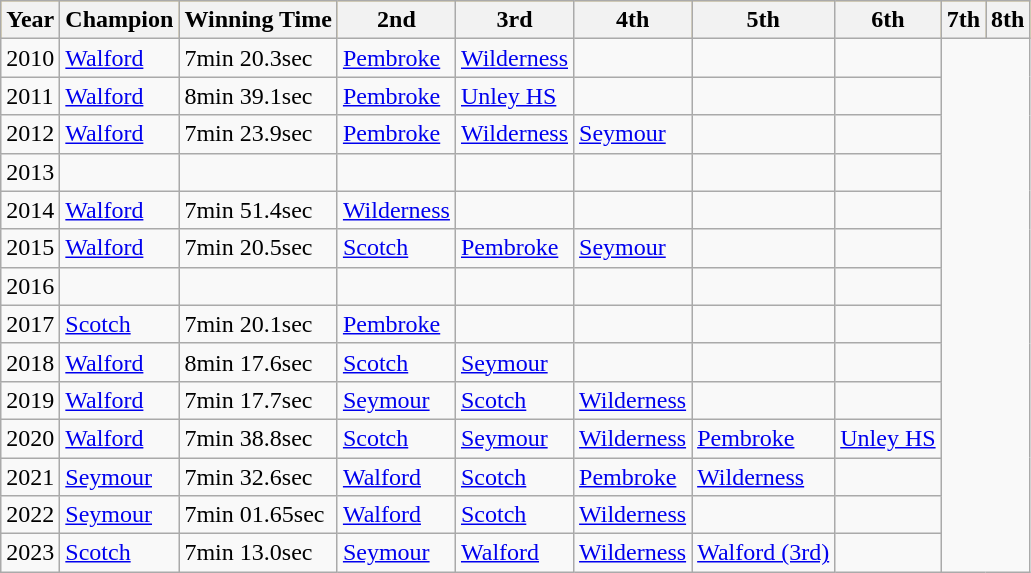<table class="wikitable sortable">
<tr style="background:#fc3;">
<th>Year</th>
<th>Champion</th>
<th>Winning Time</th>
<th>2nd</th>
<th>3rd</th>
<th>4th</th>
<th>5th</th>
<th>6th</th>
<th>7th</th>
<th>8th</th>
</tr>
<tr>
<td>2010</td>
<td><a href='#'>Walford</a></td>
<td>7min 20.3sec</td>
<td><a href='#'>Pembroke</a></td>
<td><a href='#'>Wilderness</a></td>
<td></td>
<td></td>
<td></td>
</tr>
<tr>
<td>2011</td>
<td><a href='#'>Walford</a></td>
<td>8min 39.1sec</td>
<td><a href='#'>Pembroke</a></td>
<td><a href='#'>Unley HS</a></td>
<td></td>
<td></td>
<td></td>
</tr>
<tr>
<td>2012</td>
<td><a href='#'>Walford</a></td>
<td>7min 23.9sec</td>
<td><a href='#'>Pembroke</a></td>
<td><a href='#'>Wilderness</a></td>
<td><a href='#'>Seymour</a></td>
<td></td>
<td></td>
</tr>
<tr>
<td>2013</td>
<td></td>
<td></td>
<td></td>
<td></td>
<td></td>
<td></td>
<td></td>
</tr>
<tr>
<td>2014</td>
<td><a href='#'>Walford</a></td>
<td>7min 51.4sec</td>
<td><a href='#'>Wilderness</a></td>
<td></td>
<td></td>
<td></td>
<td></td>
</tr>
<tr>
<td>2015</td>
<td><a href='#'>Walford</a></td>
<td>7min 20.5sec</td>
<td><a href='#'>Scotch</a></td>
<td><a href='#'>Pembroke</a></td>
<td><a href='#'>Seymour</a></td>
<td></td>
<td></td>
</tr>
<tr>
<td>2016</td>
<td></td>
<td></td>
<td></td>
<td></td>
<td></td>
<td></td>
<td></td>
</tr>
<tr>
<td>2017</td>
<td><a href='#'>Scotch</a></td>
<td>7min 20.1sec</td>
<td><a href='#'>Pembroke</a></td>
<td></td>
<td></td>
<td></td>
<td></td>
</tr>
<tr>
<td>2018</td>
<td><a href='#'>Walford</a></td>
<td>8min 17.6sec</td>
<td><a href='#'>Scotch</a></td>
<td><a href='#'>Seymour</a></td>
<td></td>
<td></td>
<td></td>
</tr>
<tr>
<td>2019</td>
<td><a href='#'>Walford</a></td>
<td>7min 17.7sec</td>
<td><a href='#'>Seymour</a></td>
<td><a href='#'>Scotch</a></td>
<td><a href='#'>Wilderness</a></td>
<td></td>
<td></td>
</tr>
<tr>
<td>2020</td>
<td><a href='#'>Walford</a></td>
<td>7min 38.8sec</td>
<td><a href='#'>Scotch</a></td>
<td><a href='#'>Seymour</a></td>
<td><a href='#'>Wilderness</a></td>
<td><a href='#'>Pembroke</a></td>
<td><a href='#'>Unley HS</a></td>
</tr>
<tr>
<td>2021</td>
<td><a href='#'>Seymour</a></td>
<td>7min 32.6sec</td>
<td><a href='#'>Walford</a></td>
<td><a href='#'>Scotch</a></td>
<td><a href='#'>Pembroke</a></td>
<td><a href='#'>Wilderness</a></td>
<td></td>
</tr>
<tr>
<td>2022</td>
<td><a href='#'>Seymour</a></td>
<td>7min 01.65sec</td>
<td><a href='#'>Walford</a></td>
<td><a href='#'>Scotch</a></td>
<td><a href='#'>Wilderness</a></td>
<td></td>
<td></td>
</tr>
<tr>
<td>2023</td>
<td><a href='#'>Scotch</a></td>
<td>7min 13.0sec</td>
<td><a href='#'>Seymour</a></td>
<td><a href='#'>Walford</a></td>
<td><a href='#'>Wilderness</a></td>
<td><a href='#'>Walford (3rd)</a></td>
<td></td>
</tr>
</table>
